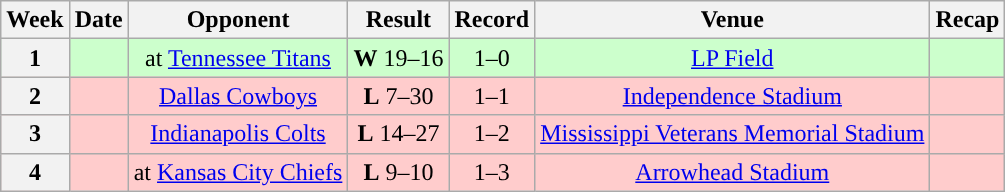<table class="wikitable" style="text-align:center">
<tr>
<th>Week</th>
<th>Date</th>
<th>Opponent</th>
<th>Result</th>
<th>Record</th>
<th>Venue</th>
<th>Recap</th>
</tr>
<tr style="background: #cfc;">
<th>1</th>
<td></td>
<td>at <a href='#'>Tennessee Titans</a></td>
<td><strong>W</strong> 19–16</td>
<td>1–0</td>
<td><a href='#'>LP Field</a></td>
<td></td>
</tr>
<tr style="background: #fcc;">
<th>2</th>
<td></td>
<td><a href='#'>Dallas Cowboys</a></td>
<td><strong>L</strong> 7–30</td>
<td>1–1</td>
<td><a href='#'>Independence Stadium</a></td>
<td></td>
</tr>
<tr style="background: #fcc;">
<th>3</th>
<td></td>
<td><a href='#'>Indianapolis Colts</a></td>
<td><strong>L</strong> 14–27</td>
<td>1–2</td>
<td><a href='#'>Mississippi Veterans Memorial Stadium</a></td>
<td></td>
</tr>
<tr style="background: #fcc;">
<th>4</th>
<td></td>
<td>at <a href='#'>Kansas City Chiefs</a></td>
<td><strong>L</strong> 9–10</td>
<td>1–3</td>
<td><a href='#'>Arrowhead Stadium</a></td>
<td></td>
</tr>
</table>
